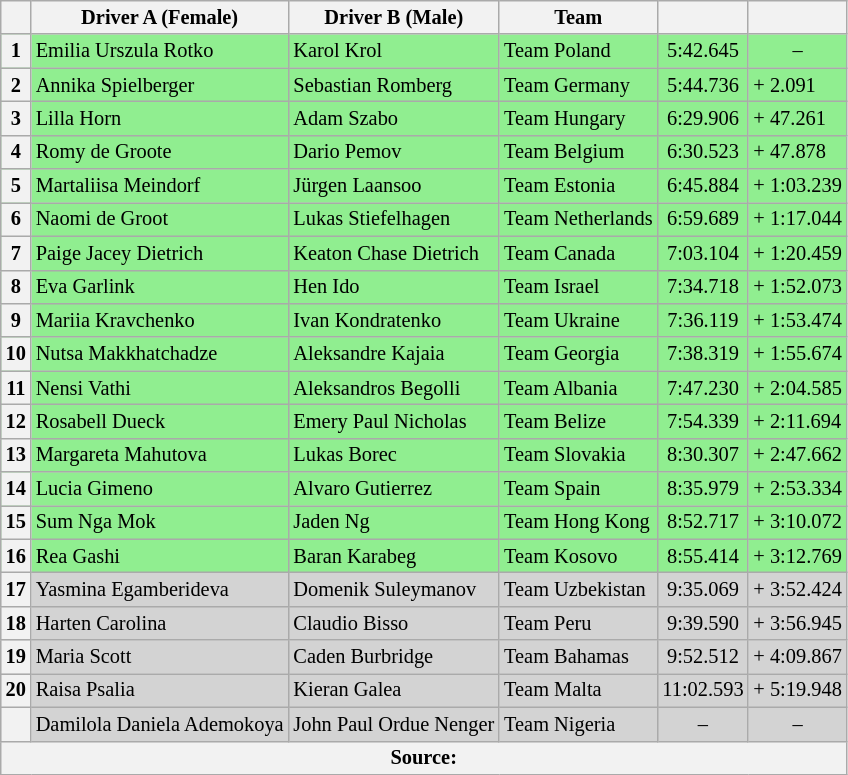<table class="wikitable" style="font-size:85%;">
<tr>
<th scope="col"></th>
<th scope="col">Driver A (Female)</th>
<th scope="col">Driver B (Male)</th>
<th scope="col">Team</th>
<th scope="col"></th>
<th scope="col"></th>
</tr>
<tr style="background:lightgreen;">
<th>1</th>
<td> Emilia Urszula Rotko</td>
<td> Karol Krol</td>
<td> Team Poland</td>
<td align="middle">5:42.645</td>
<td align="middle">–</td>
</tr>
<tr style="background:lightgreen;">
<th>2</th>
<td> Annika Spielberger</td>
<td> Sebastian Romberg</td>
<td> Team Germany</td>
<td align="middle">5:44.736</td>
<td>+ 2.091</td>
</tr>
<tr style="background:lightgreen;">
<th>3</th>
<td> Lilla Horn</td>
<td> Adam Szabo</td>
<td> Team Hungary</td>
<td align="middle">6:29.906</td>
<td>+ 47.261</td>
</tr>
<tr style="background:lightgreen;">
<th>4</th>
<td> Romy de Groote</td>
<td> Dario Pemov</td>
<td> Team Belgium</td>
<td align="middle">6:30.523</td>
<td>+ 47.878</td>
</tr>
<tr style="background:lightgreen;">
<th>5</th>
<td> Martaliisa Meindorf</td>
<td> Jürgen Laansoo</td>
<td> Team Estonia</td>
<td align="middle">6:45.884</td>
<td>+ 1:03.239</td>
</tr>
<tr style="background:lightgreen;">
<th>6</th>
<td> Naomi de Groot</td>
<td> Lukas Stiefelhagen</td>
<td> Team Netherlands</td>
<td align="middle">6:59.689</td>
<td>+ 1:17.044</td>
</tr>
<tr style="background:lightgreen;">
<th>7</th>
<td> Paige Jacey Dietrich</td>
<td> Keaton Chase Dietrich</td>
<td> Team Canada</td>
<td align="middle">7:03.104</td>
<td>+ 1:20.459</td>
</tr>
<tr style="background:lightgreen;">
<th>8</th>
<td> Eva Garlink</td>
<td> Hen Ido</td>
<td> Team Israel</td>
<td align="middle">7:34.718</td>
<td>+ 1:52.073</td>
</tr>
<tr style="background:lightgreen;">
<th>9</th>
<td> Mariia Kravchenko</td>
<td> Ivan Kondratenko</td>
<td> Team Ukraine</td>
<td align="middle">7:36.119</td>
<td>+ 1:53.474</td>
</tr>
<tr style="background:lightgreen;">
<th>10</th>
<td> Nutsa Makkhatchadze</td>
<td> Aleksandre Kajaia</td>
<td> Team Georgia</td>
<td align="middle">7:38.319</td>
<td>+ 1:55.674</td>
</tr>
<tr style="background:lightgreen;">
<th>11</th>
<td> Nensi Vathi</td>
<td> Aleksandros Begolli</td>
<td> Team Albania</td>
<td align="middle">7:47.230</td>
<td>+ 2:04.585</td>
</tr>
<tr style="background:lightgreen;">
<th>12</th>
<td> Rosabell Dueck</td>
<td> Emery Paul Nicholas</td>
<td> Team Belize</td>
<td align="middle">7:54.339</td>
<td>+ 2:11.694</td>
</tr>
<tr style="background:lightgreen;">
<th>13</th>
<td> Margareta Mahutova</td>
<td> Lukas Borec</td>
<td> Team Slovakia</td>
<td align="middle">8:30.307</td>
<td>+ 2:47.662</td>
</tr>
<tr style="background:lightgreen;">
<th>14</th>
<td> Lucia Gimeno</td>
<td> Alvaro Gutierrez</td>
<td> Team Spain</td>
<td align="middle">8:35.979</td>
<td>+ 2:53.334</td>
</tr>
<tr style="background:lightgreen;">
<th>15</th>
<td> Sum Nga Mok</td>
<td> Jaden Ng</td>
<td> Team Hong Kong</td>
<td align="middle">8:52.717</td>
<td>+ 3:10.072</td>
</tr>
<tr style="background:lightgreen;">
<th>16</th>
<td> Rea Gashi</td>
<td> Baran Karabeg</td>
<td> Team Kosovo</td>
<td align="middle">8:55.414</td>
<td>+ 3:12.769</td>
</tr>
<tr style="background:lightgray;">
<th>17</th>
<td> Yasmina Egamberideva</td>
<td> Domenik Suleymanov</td>
<td> Team Uzbekistan</td>
<td align="middle">9:35.069</td>
<td>+ 3:52.424</td>
</tr>
<tr style="background:lightgray;">
<th>18</th>
<td> Harten Carolina</td>
<td> Claudio Bisso</td>
<td> Team Peru</td>
<td align="middle">9:39.590</td>
<td>+ 3:56.945</td>
</tr>
<tr style="background:lightgray;">
<th>19</th>
<td> Maria Scott</td>
<td> Caden Burbridge</td>
<td> Team Bahamas</td>
<td align="middle">9:52.512</td>
<td>+ 4:09.867</td>
</tr>
<tr style="background:lightgray;">
<th>20</th>
<td> Raisa Psalia</td>
<td> Kieran Galea</td>
<td> Team Malta</td>
<td align="middle">11:02.593</td>
<td>+ 5:19.948</td>
</tr>
<tr style="background:lightgray;">
<th></th>
<td> Damilola Daniela Ademokoya</td>
<td> John Paul Ordue Nenger</td>
<td> Team Nigeria </td>
<td align="middle">–</td>
<td align="middle">–</td>
</tr>
<tr class="sortbottom">
<th colspan=6>Source:</th>
</tr>
</table>
